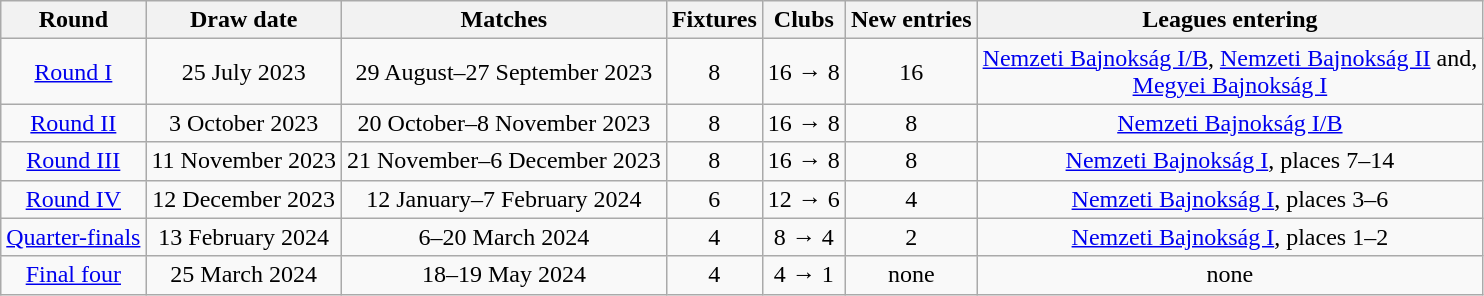<table class="wikitable" style="text-align:center">
<tr>
<th>Round</th>
<th>Draw date</th>
<th>Matches</th>
<th>Fixtures</th>
<th>Clubs</th>
<th>New entries</th>
<th>Leagues entering</th>
</tr>
<tr>
<td><a href='#'>Round I</a></td>
<td>25 July 2023</td>
<td>29 August–27 September 2023</td>
<td>8</td>
<td>16 → 8</td>
<td>16</td>
<td><a href='#'>Nemzeti Bajnokság I/B</a>, <a href='#'>Nemzeti Bajnokság II</a> and,<br><a href='#'>Megyei Bajnokság I</a></td>
</tr>
<tr>
<td><a href='#'>Round II</a></td>
<td>3 October 2023</td>
<td>20 October–8 November 2023</td>
<td>8</td>
<td>16 → 8</td>
<td>8</td>
<td><a href='#'>Nemzeti Bajnokság I/B</a></td>
</tr>
<tr>
<td><a href='#'>Round III</a></td>
<td>11 November 2023</td>
<td>21 November–6 December 2023</td>
<td>8</td>
<td>16 → 8</td>
<td>8</td>
<td><a href='#'>Nemzeti Bajnokság I</a>, places 7–14</td>
</tr>
<tr>
<td><a href='#'>Round IV</a></td>
<td>12 December 2023</td>
<td>12 January–7 February 2024</td>
<td>6</td>
<td>12 → 6</td>
<td>4</td>
<td><a href='#'>Nemzeti Bajnokság I</a>, places 3–6</td>
</tr>
<tr>
<td><a href='#'>Quarter-finals</a></td>
<td>13 February 2024</td>
<td>6–20 March 2024</td>
<td>4</td>
<td>8 → 4</td>
<td>2</td>
<td><a href='#'>Nemzeti Bajnokság I</a>, places 1–2</td>
</tr>
<tr>
<td><a href='#'>Final four</a></td>
<td>25 March 2024</td>
<td>18–19 May 2024</td>
<td>4</td>
<td>4 → 1</td>
<td>none</td>
<td>none</td>
</tr>
</table>
